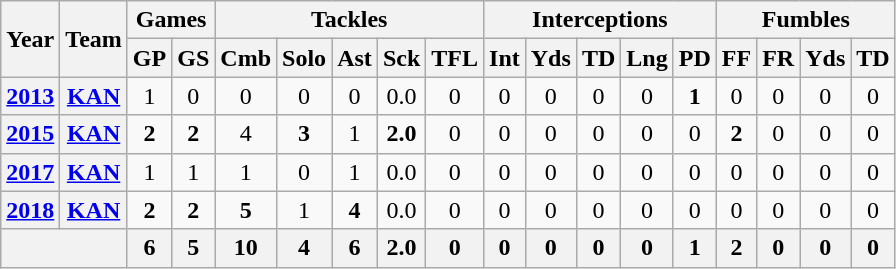<table class="wikitable" style="text-align:center">
<tr>
<th rowspan="2">Year</th>
<th rowspan="2">Team</th>
<th colspan="2">Games</th>
<th colspan="5">Tackles</th>
<th colspan="5">Interceptions</th>
<th colspan="4">Fumbles</th>
</tr>
<tr>
<th>GP</th>
<th>GS</th>
<th>Cmb</th>
<th>Solo</th>
<th>Ast</th>
<th>Sck</th>
<th>TFL</th>
<th>Int</th>
<th>Yds</th>
<th>TD</th>
<th>Lng</th>
<th>PD</th>
<th>FF</th>
<th>FR</th>
<th>Yds</th>
<th>TD</th>
</tr>
<tr>
<th><a href='#'>2013</a></th>
<th><a href='#'>KAN</a></th>
<td>1</td>
<td>0</td>
<td>0</td>
<td>0</td>
<td>0</td>
<td>0.0</td>
<td>0</td>
<td>0</td>
<td>0</td>
<td>0</td>
<td>0</td>
<td><strong>1</strong></td>
<td>0</td>
<td>0</td>
<td>0</td>
<td>0</td>
</tr>
<tr>
<th><a href='#'>2015</a></th>
<th><a href='#'>KAN</a></th>
<td><strong>2</strong></td>
<td><strong>2</strong></td>
<td>4</td>
<td><strong>3</strong></td>
<td>1</td>
<td><strong>2.0</strong></td>
<td>0</td>
<td>0</td>
<td>0</td>
<td>0</td>
<td>0</td>
<td>0</td>
<td><strong>2</strong></td>
<td>0</td>
<td>0</td>
<td>0</td>
</tr>
<tr>
<th><a href='#'>2017</a></th>
<th><a href='#'>KAN</a></th>
<td>1</td>
<td>1</td>
<td>1</td>
<td>0</td>
<td>1</td>
<td>0.0</td>
<td>0</td>
<td>0</td>
<td>0</td>
<td>0</td>
<td>0</td>
<td>0</td>
<td>0</td>
<td>0</td>
<td>0</td>
<td>0</td>
</tr>
<tr>
<th><a href='#'>2018</a></th>
<th><a href='#'>KAN</a></th>
<td><strong>2</strong></td>
<td><strong>2</strong></td>
<td><strong>5</strong></td>
<td>1</td>
<td><strong>4</strong></td>
<td>0.0</td>
<td>0</td>
<td>0</td>
<td>0</td>
<td>0</td>
<td>0</td>
<td>0</td>
<td>0</td>
<td>0</td>
<td>0</td>
<td>0</td>
</tr>
<tr>
<th colspan="2"></th>
<th>6</th>
<th>5</th>
<th>10</th>
<th>4</th>
<th>6</th>
<th>2.0</th>
<th>0</th>
<th>0</th>
<th>0</th>
<th>0</th>
<th>0</th>
<th>1</th>
<th>2</th>
<th>0</th>
<th>0</th>
<th>0</th>
</tr>
</table>
